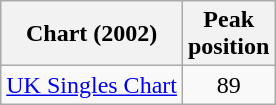<table class="wikitable sortable">
<tr>
<th align="left">Chart (2002)</th>
<th align="left">Peak<br>position</th>
</tr>
<tr>
<td align="left"><a href='#'>UK Singles Chart</a></td>
<td style="text-align:center;">89</td>
</tr>
</table>
